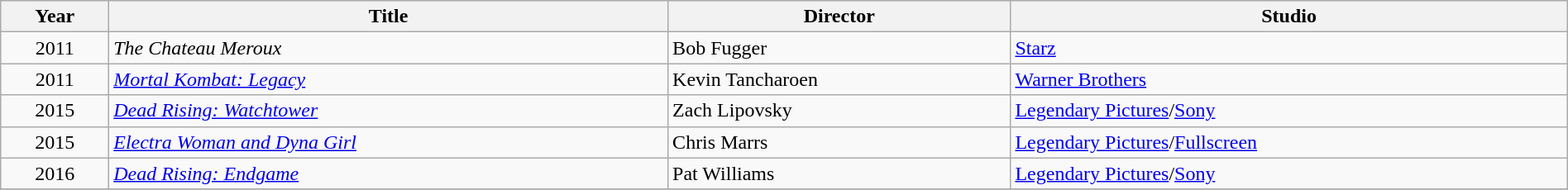<table class="wikitable sortable" style="width: 100%">
<tr>
<th>Year</th>
<th>Title</th>
<th>Director</th>
<th>Studio</th>
</tr>
<tr>
<td style="text-align:center;">2011</td>
<td><em>The Chateau Meroux</em></td>
<td>Bob Fugger</td>
<td><a href='#'>Starz</a></td>
</tr>
<tr>
<td style="text-align:center;">2011</td>
<td><em><a href='#'>Mortal Kombat: Legacy</a></em></td>
<td>Kevin Tancharoen</td>
<td><a href='#'>Warner Brothers</a></td>
</tr>
<tr>
<td style="text-align:center;">2015</td>
<td><em><a href='#'>Dead Rising: Watchtower</a></em></td>
<td>Zach Lipovsky</td>
<td><a href='#'>Legendary Pictures</a>/<a href='#'>Sony</a></td>
</tr>
<tr>
<td style="text-align:center;">2015</td>
<td><em><a href='#'>Electra Woman and Dyna Girl</a></em></td>
<td>Chris Marrs</td>
<td><a href='#'>Legendary Pictures</a>/<a href='#'>Fullscreen</a></td>
</tr>
<tr>
<td style="text-align:center;">2016</td>
<td><em><a href='#'>Dead Rising: Endgame</a></em></td>
<td>Pat Williams</td>
<td><a href='#'>Legendary Pictures</a>/<a href='#'>Sony</a></td>
</tr>
<tr>
</tr>
</table>
